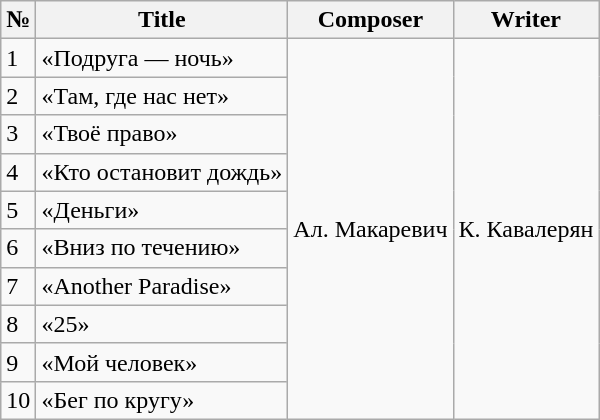<table class="wikitable">
<tr>
<th>№</th>
<th>Title</th>
<th>Composer</th>
<th>Writer</th>
</tr>
<tr>
<td>1</td>
<td>«Подруга — ночь»</td>
<td rowspan="10">Ал. Макаревич</td>
<td rowspan="10">К. Кавалерян</td>
</tr>
<tr>
<td>2</td>
<td>«Там, где нас нет»</td>
</tr>
<tr>
<td>3</td>
<td>«Твоё право»</td>
</tr>
<tr>
<td>4</td>
<td>«Кто остановит дождь»</td>
</tr>
<tr>
<td>5</td>
<td>«Деньги»</td>
</tr>
<tr>
<td>6</td>
<td>«Вниз по течению»</td>
</tr>
<tr>
<td>7</td>
<td>«Another Paradise»</td>
</tr>
<tr>
<td>8</td>
<td>«25»</td>
</tr>
<tr>
<td>9</td>
<td>«Мой человек»</td>
</tr>
<tr>
<td>10</td>
<td>«Бег по кругу»</td>
</tr>
</table>
